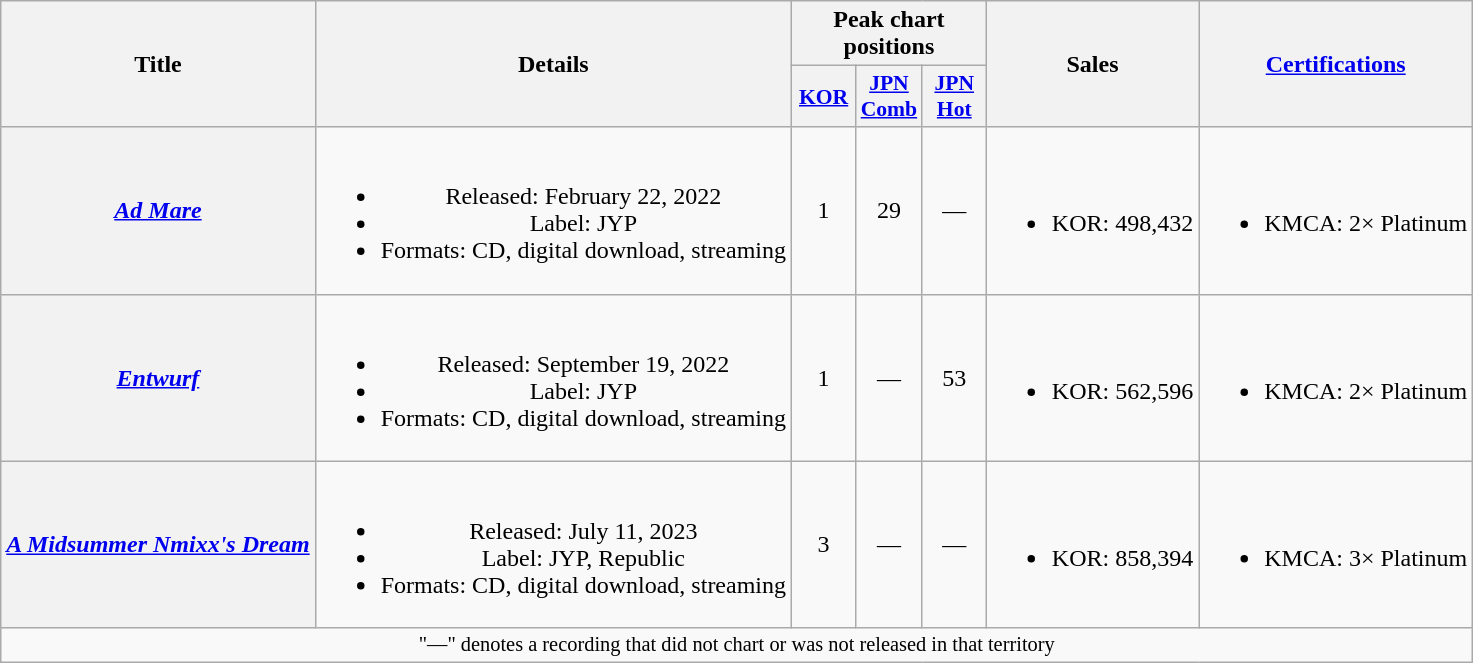<table class="wikitable plainrowheaders" style="text-align:center">
<tr>
<th scope="col" rowspan="2">Title</th>
<th scope="col" rowspan="2">Details</th>
<th scope="col" colspan="3">Peak chart<br>positions</th>
<th scope="col" rowspan="2">Sales</th>
<th scope="col" rowspan="2"><a href='#'>Certifications</a></th>
</tr>
<tr>
<th scope="col" style="font-size:90%; width:2.5em"><a href='#'>KOR</a><br></th>
<th scope="col" style="font-size:90%; width:2.5em"><a href='#'>JPN<br>Comb</a><br></th>
<th scope="col" style="font-size:90%; width:2.5em"><a href='#'>JPN<br>Hot</a><br></th>
</tr>
<tr>
<th scope="row"><em><a href='#'>Ad Mare</a></em></th>
<td><br><ul><li>Released: February 22, 2022</li><li>Label: JYP</li><li>Formats: CD, digital download, streaming</li></ul></td>
<td>1</td>
<td>29</td>
<td>—</td>
<td><br><ul><li>KOR: 498,432</li></ul></td>
<td><br><ul><li>KMCA: 2× Platinum</li></ul></td>
</tr>
<tr>
<th scope="row"><em><a href='#'>Entwurf</a></em></th>
<td><br><ul><li>Released: September 19, 2022</li><li>Label: JYP</li><li>Formats: CD, digital download, streaming</li></ul></td>
<td>1</td>
<td>—</td>
<td>53</td>
<td><br><ul><li>KOR: 562,596</li></ul></td>
<td><br><ul><li>KMCA: 2× Platinum</li></ul></td>
</tr>
<tr>
<th scope="row"><em><a href='#'>A Midsummer Nmixx's Dream</a></em></th>
<td><br><ul><li>Released: July 11, 2023</li><li>Label: JYP, Republic</li><li>Formats: CD, digital download, streaming</li></ul></td>
<td>3</td>
<td>—</td>
<td>—</td>
<td><br><ul><li>KOR: 858,394</li></ul></td>
<td><br><ul><li>KMCA: 3× Platinum</li></ul></td>
</tr>
<tr>
<td colspan="7" style="font-size:85%">"—" denotes a recording that did not chart or was not released in that territory</td>
</tr>
</table>
